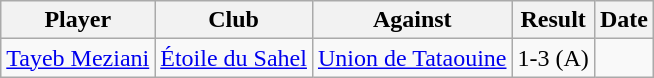<table class="wikitable sortable">
<tr>
<th>Player</th>
<th>Club</th>
<th>Against</th>
<th style="text-align:center">Result</th>
<th>Date</th>
</tr>
<tr>
<td> <a href='#'>Tayeb Meziani</a></td>
<td><a href='#'>Étoile du Sahel</a></td>
<td><a href='#'>Union de Tataouine</a></td>
<td style="text-align:center">1-3 (A)</td>
<td></td>
</tr>
</table>
